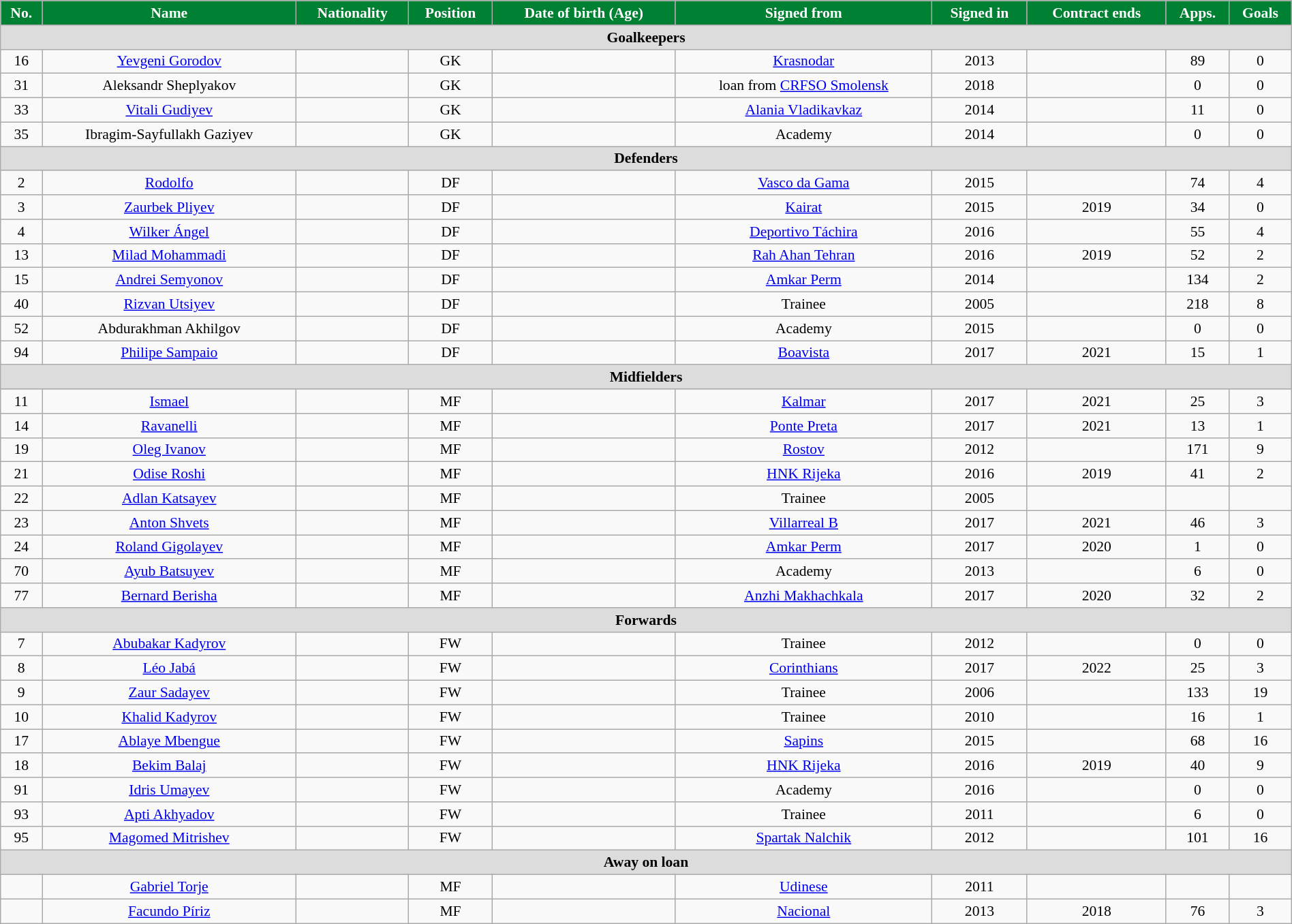<table class="wikitable"  style="text-align:center; font-size:90%; width:100%;">
<tr>
<th style="background:#008033; color:white; text-align:center;">No.</th>
<th style="background:#008033; color:white; text-align:center;">Name</th>
<th style="background:#008033; color:white; text-align:center;">Nationality</th>
<th style="background:#008033; color:white; text-align:center;">Position</th>
<th style="background:#008033; color:white; text-align:center;">Date of birth (Age)</th>
<th style="background:#008033; color:white; text-align:center;">Signed from</th>
<th style="background:#008033; color:white; text-align:center;">Signed in</th>
<th style="background:#008033; color:white; text-align:center;">Contract ends</th>
<th style="background:#008033; color:white; text-align:center;">Apps.</th>
<th style="background:#008033; color:white; text-align:center;">Goals</th>
</tr>
<tr>
<th colspan=11  style="background:#dcdcdc; text-align:center;">Goalkeepers</th>
</tr>
<tr>
<td>16</td>
<td><a href='#'>Yevgeni Gorodov</a></td>
<td></td>
<td>GK</td>
<td></td>
<td><a href='#'>Krasnodar</a></td>
<td>2013</td>
<td></td>
<td>89</td>
<td>0</td>
</tr>
<tr>
<td>31</td>
<td>Aleksandr Sheplyakov</td>
<td></td>
<td>GK</td>
<td></td>
<td>loan from <a href='#'>CRFSO Smolensk</a></td>
<td>2018</td>
<td></td>
<td>0</td>
<td>0</td>
</tr>
<tr>
<td>33</td>
<td><a href='#'>Vitali Gudiyev</a></td>
<td></td>
<td>GK</td>
<td></td>
<td><a href='#'>Alania Vladikavkaz</a></td>
<td>2014</td>
<td></td>
<td>11</td>
<td>0</td>
</tr>
<tr>
<td>35</td>
<td>Ibragim-Sayfullakh Gaziyev</td>
<td></td>
<td>GK</td>
<td></td>
<td>Academy</td>
<td>2014</td>
<td></td>
<td>0</td>
<td>0</td>
</tr>
<tr>
<th colspan=11  style="background:#dcdcdc; text-align:center;">Defenders</th>
</tr>
<tr>
<td>2</td>
<td><a href='#'>Rodolfo</a></td>
<td></td>
<td>DF</td>
<td></td>
<td><a href='#'>Vasco da Gama</a></td>
<td>2015</td>
<td></td>
<td>74</td>
<td>4</td>
</tr>
<tr>
<td>3</td>
<td><a href='#'>Zaurbek Pliyev</a></td>
<td></td>
<td>DF</td>
<td></td>
<td><a href='#'>Kairat</a></td>
<td>2015</td>
<td>2019</td>
<td>34</td>
<td>0</td>
</tr>
<tr>
<td>4</td>
<td><a href='#'>Wilker Ángel</a></td>
<td></td>
<td>DF</td>
<td></td>
<td><a href='#'>Deportivo Táchira</a></td>
<td>2016</td>
<td></td>
<td>55</td>
<td>4</td>
</tr>
<tr>
<td>13</td>
<td><a href='#'>Milad Mohammadi</a></td>
<td></td>
<td>DF</td>
<td></td>
<td><a href='#'>Rah Ahan Tehran</a></td>
<td>2016</td>
<td>2019</td>
<td>52</td>
<td>2</td>
</tr>
<tr>
<td>15</td>
<td><a href='#'>Andrei Semyonov</a></td>
<td></td>
<td>DF</td>
<td></td>
<td><a href='#'>Amkar Perm</a></td>
<td>2014</td>
<td></td>
<td>134</td>
<td>2</td>
</tr>
<tr>
<td>40</td>
<td><a href='#'>Rizvan Utsiyev</a></td>
<td></td>
<td>DF</td>
<td></td>
<td>Trainee</td>
<td>2005</td>
<td></td>
<td>218</td>
<td>8</td>
</tr>
<tr>
<td>52</td>
<td>Abdurakhman Akhilgov</td>
<td></td>
<td>DF</td>
<td></td>
<td>Academy</td>
<td>2015</td>
<td></td>
<td>0</td>
<td>0</td>
</tr>
<tr>
<td>94</td>
<td><a href='#'>Philipe Sampaio</a></td>
<td></td>
<td>DF</td>
<td></td>
<td><a href='#'>Boavista</a></td>
<td>2017</td>
<td>2021</td>
<td>15</td>
<td>1</td>
</tr>
<tr>
<th colspan=11  style="background:#dcdcdc; text-align:center;">Midfielders</th>
</tr>
<tr>
<td>11</td>
<td><a href='#'>Ismael</a></td>
<td></td>
<td>MF</td>
<td></td>
<td><a href='#'>Kalmar</a></td>
<td>2017</td>
<td>2021</td>
<td>25</td>
<td>3</td>
</tr>
<tr>
<td>14</td>
<td><a href='#'>Ravanelli</a></td>
<td></td>
<td>MF</td>
<td></td>
<td><a href='#'>Ponte Preta</a></td>
<td>2017</td>
<td>2021</td>
<td>13</td>
<td>1</td>
</tr>
<tr>
<td>19</td>
<td><a href='#'>Oleg Ivanov</a></td>
<td></td>
<td>MF</td>
<td></td>
<td><a href='#'>Rostov</a></td>
<td>2012</td>
<td></td>
<td>171</td>
<td>9</td>
</tr>
<tr>
<td>21</td>
<td><a href='#'>Odise Roshi</a></td>
<td></td>
<td>MF</td>
<td></td>
<td><a href='#'>HNK Rijeka</a></td>
<td>2016</td>
<td>2019</td>
<td>41</td>
<td>2</td>
</tr>
<tr>
<td>22</td>
<td><a href='#'>Adlan Katsayev</a></td>
<td></td>
<td>MF</td>
<td></td>
<td>Trainee</td>
<td>2005</td>
<td></td>
<td></td>
<td></td>
</tr>
<tr>
<td>23</td>
<td><a href='#'>Anton Shvets</a></td>
<td></td>
<td>MF</td>
<td></td>
<td><a href='#'>Villarreal B</a></td>
<td>2017</td>
<td>2021</td>
<td>46</td>
<td>3</td>
</tr>
<tr>
<td>24</td>
<td><a href='#'>Roland Gigolayev</a></td>
<td></td>
<td>MF</td>
<td></td>
<td><a href='#'>Amkar Perm</a></td>
<td>2017</td>
<td>2020</td>
<td>1</td>
<td>0</td>
</tr>
<tr>
<td>70</td>
<td><a href='#'>Ayub Batsuyev</a></td>
<td></td>
<td>MF</td>
<td></td>
<td>Academy</td>
<td>2013</td>
<td></td>
<td>6</td>
<td>0</td>
</tr>
<tr>
<td>77</td>
<td><a href='#'>Bernard Berisha</a></td>
<td></td>
<td>MF</td>
<td></td>
<td><a href='#'>Anzhi Makhachkala</a></td>
<td>2017</td>
<td>2020</td>
<td>32</td>
<td>2</td>
</tr>
<tr>
<th colspan=11  style="background:#dcdcdc; text-align:center;">Forwards</th>
</tr>
<tr>
<td>7</td>
<td><a href='#'>Abubakar Kadyrov</a></td>
<td></td>
<td>FW</td>
<td></td>
<td>Trainee</td>
<td>2012</td>
<td></td>
<td>0</td>
<td>0</td>
</tr>
<tr>
<td>8</td>
<td><a href='#'>Léo Jabá</a></td>
<td></td>
<td>FW</td>
<td></td>
<td><a href='#'>Corinthians</a></td>
<td>2017</td>
<td>2022</td>
<td>25</td>
<td>3</td>
</tr>
<tr>
<td>9</td>
<td><a href='#'>Zaur Sadayev</a></td>
<td></td>
<td>FW</td>
<td></td>
<td>Trainee</td>
<td>2006</td>
<td></td>
<td>133</td>
<td>19</td>
</tr>
<tr>
<td>10</td>
<td><a href='#'>Khalid Kadyrov</a></td>
<td></td>
<td>FW</td>
<td></td>
<td>Trainee</td>
<td>2010</td>
<td></td>
<td>16</td>
<td>1</td>
</tr>
<tr>
<td>17</td>
<td><a href='#'>Ablaye Mbengue</a></td>
<td></td>
<td>FW</td>
<td></td>
<td><a href='#'>Sapins</a></td>
<td>2015</td>
<td></td>
<td>68</td>
<td>16</td>
</tr>
<tr>
<td>18</td>
<td><a href='#'>Bekim Balaj</a></td>
<td></td>
<td>FW</td>
<td></td>
<td><a href='#'>HNK Rijeka</a></td>
<td>2016</td>
<td>2019</td>
<td>40</td>
<td>9</td>
</tr>
<tr>
<td>91</td>
<td><a href='#'>Idris Umayev</a></td>
<td></td>
<td>FW</td>
<td></td>
<td>Academy</td>
<td>2016</td>
<td></td>
<td>0</td>
<td>0</td>
</tr>
<tr>
<td>93</td>
<td><a href='#'>Apti Akhyadov</a></td>
<td></td>
<td>FW</td>
<td></td>
<td>Trainee</td>
<td>2011</td>
<td></td>
<td>6</td>
<td>0</td>
</tr>
<tr>
<td>95</td>
<td><a href='#'>Magomed Mitrishev</a></td>
<td></td>
<td>FW</td>
<td></td>
<td><a href='#'>Spartak Nalchik</a></td>
<td>2012</td>
<td></td>
<td>101</td>
<td>16</td>
</tr>
<tr>
<th colspan=11  style="background:#dcdcdc; text-align:center;">Away on loan</th>
</tr>
<tr>
<td></td>
<td><a href='#'>Gabriel Torje</a></td>
<td></td>
<td>MF</td>
<td></td>
<td><a href='#'>Udinese</a></td>
<td>2011</td>
<td></td>
<td></td>
<td></td>
</tr>
<tr>
<td></td>
<td><a href='#'>Facundo Píriz</a></td>
<td></td>
<td>MF</td>
<td></td>
<td><a href='#'>Nacional</a></td>
<td>2013</td>
<td>2018</td>
<td>76</td>
<td>3</td>
</tr>
</table>
